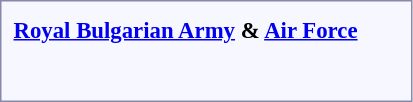<table style="border:1px solid #8888aa; background-color:#f7f8ff; padding:5px; font-size:95%; margin: 0px 12px 12px 0px;">
<tr style="text-align:center;">
<td rowspan=2><strong> <a href='#'>Royal Bulgarian Army</a> & <a href='#'>Air Force</a></strong></td>
<td colspan=6 rowspan=2></td>
<td colspan=2></td>
<td colspan=2></td>
<td colspan=6></td>
<td colspan=6></td>
<td colspan=4></td>
<td colspan=12></td>
</tr>
<tr style="text-align:center;">
<td colspan=2><br></td>
<td colspan=2><br></td>
<td colspan=6><br></td>
<td colspan=6><br></td>
<td colspan=4><br></td>
<td colspan=12><br></td>
</tr>
<tr style="text-align:center;">
<td rowspan=2><strong></strong></td>
<td colspan=6 rowspan=2></td>
<td colspan=2></td>
<td colspan=2></td>
<td colspan=6></td>
<td colspan=6></td>
<td colspan=4></td>
<td colspan=12></td>
</tr>
<tr style="text-align:center;">
<td colspan=2><br></td>
<td colspan=2><br></td>
<td colspan=6><br></td>
<td colspan=6><br></td>
<td colspan=4><br></td>
<td colspan=12><br></td>
</tr>
<tr>
</tr>
</table>
